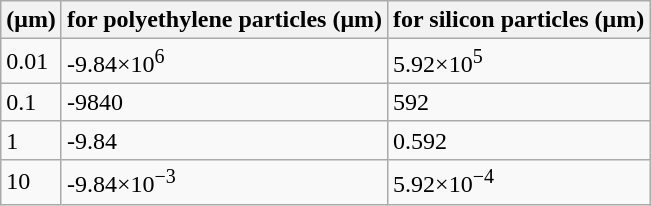<table class="wikitable">
<tr>
<th> (μm)</th>
<th> for polyethylene particles (μm)</th>
<th> for silicon particles (μm)</th>
</tr>
<tr>
<td>0.01</td>
<td>-9.84×10<sup>6</sup></td>
<td>5.92×10<sup>5</sup></td>
</tr>
<tr>
<td>0.1</td>
<td>-9840</td>
<td>592</td>
</tr>
<tr>
<td>1</td>
<td>-9.84</td>
<td>0.592</td>
</tr>
<tr>
<td>10</td>
<td>-9.84×10<sup>−3</sup></td>
<td>5.92×10<sup>−4</sup></td>
</tr>
</table>
